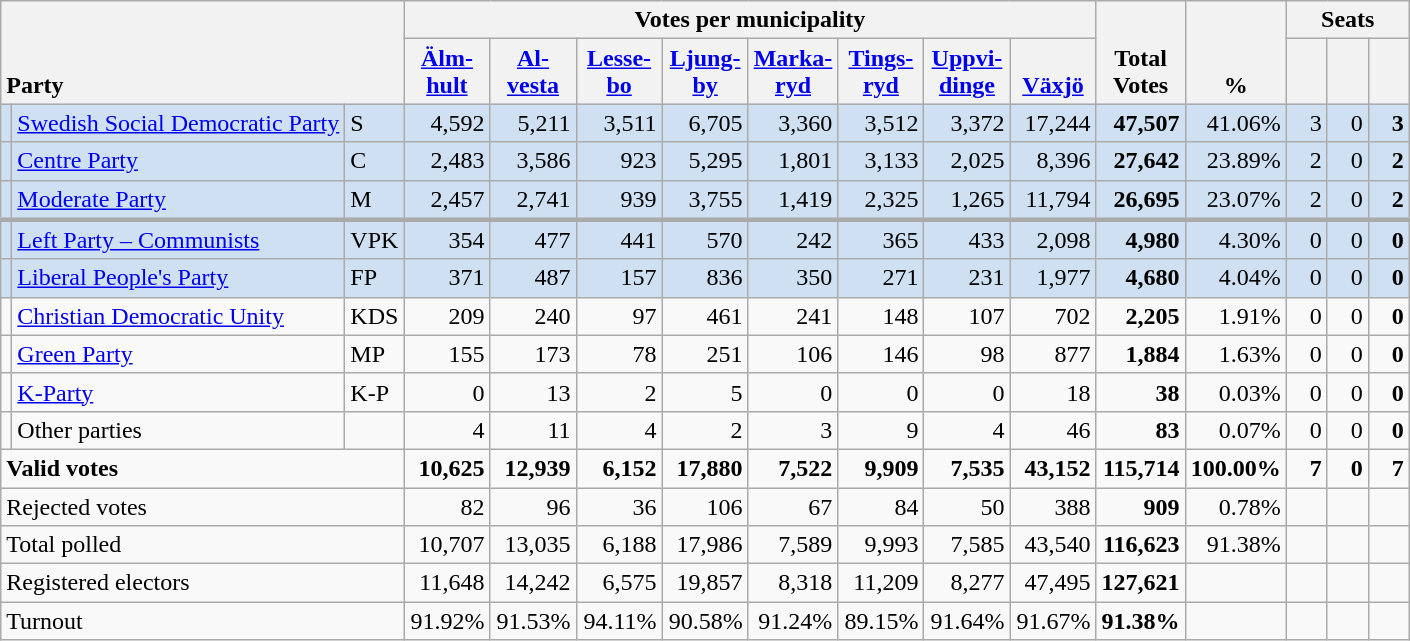<table class="wikitable" border="1" style="text-align:right;">
<tr>
<th style="text-align:left;" valign=bottom rowspan=2 colspan=3>Party</th>
<th colspan=8>Votes per municipality</th>
<th align=center valign=bottom rowspan=2 width="50">Total Votes</th>
<th align=center valign=bottom rowspan=2 width="50">%</th>
<th colspan=3>Seats</th>
</tr>
<tr>
<th align=center valign=bottom width="50"><a href='#'>Älm- hult</a></th>
<th align=center valign=bottom width="50"><a href='#'>Al- vesta</a></th>
<th align=center valign=bottom width="50"><a href='#'>Lesse- bo</a></th>
<th align=center valign=bottom width="50"><a href='#'>Ljung- by</a></th>
<th align=center valign=bottom width="50"><a href='#'>Marka- ryd</a></th>
<th align=center valign=bottom width="50"><a href='#'>Tings- ryd</a></th>
<th align=center valign=bottom width="50"><a href='#'>Uppvi- dinge</a></th>
<th align=center valign=bottom width="50"><a href='#'>Växjö</a></th>
<th align=center valign=bottom width="20"><small></small></th>
<th align=center valign=bottom width="20"><small><a href='#'></a></small></th>
<th align=center valign=bottom width="20"><small></small></th>
</tr>
<tr style="background:#CEE0F2;">
<td></td>
<td align=left style="white-space: nowrap;"><a href='#'>Swedish Social Democratic Party</a></td>
<td align=left>S</td>
<td>4,592</td>
<td>5,211</td>
<td>3,511</td>
<td>6,705</td>
<td>3,360</td>
<td>3,512</td>
<td>3,372</td>
<td>17,244</td>
<td><strong>47,507</strong></td>
<td>41.06%</td>
<td>3</td>
<td>0</td>
<td><strong>3</strong></td>
</tr>
<tr style="background:#CEE0F2;">
<td></td>
<td align=left><a href='#'>Centre Party</a></td>
<td align=left>C</td>
<td>2,483</td>
<td>3,586</td>
<td>923</td>
<td>5,295</td>
<td>1,801</td>
<td>3,133</td>
<td>2,025</td>
<td>8,396</td>
<td><strong>27,642</strong></td>
<td>23.89%</td>
<td>2</td>
<td>0</td>
<td><strong>2</strong></td>
</tr>
<tr style="background:#CEE0F2;">
<td></td>
<td align=left><a href='#'>Moderate Party</a></td>
<td align=left>M</td>
<td>2,457</td>
<td>2,741</td>
<td>939</td>
<td>3,755</td>
<td>1,419</td>
<td>2,325</td>
<td>1,265</td>
<td>11,794</td>
<td><strong>26,695</strong></td>
<td>23.07%</td>
<td>2</td>
<td>0</td>
<td><strong>2</strong></td>
</tr>
<tr style="background:#CEE0F2; border-top:3px solid darkgray;">
<td></td>
<td align=left><a href='#'>Left Party – Communists</a></td>
<td align=left>VPK</td>
<td>354</td>
<td>477</td>
<td>441</td>
<td>570</td>
<td>242</td>
<td>365</td>
<td>433</td>
<td>2,098</td>
<td><strong>4,980</strong></td>
<td>4.30%</td>
<td>0</td>
<td>0</td>
<td><strong>0</strong></td>
</tr>
<tr style="background:#CEE0F2;">
<td></td>
<td align=left><a href='#'>Liberal People's Party</a></td>
<td align=left>FP</td>
<td>371</td>
<td>487</td>
<td>157</td>
<td>836</td>
<td>350</td>
<td>271</td>
<td>231</td>
<td>1,977</td>
<td><strong>4,680</strong></td>
<td>4.04%</td>
<td>0</td>
<td>0</td>
<td><strong>0</strong></td>
</tr>
<tr>
<td></td>
<td align=left><a href='#'>Christian Democratic Unity</a></td>
<td align=left>KDS</td>
<td>209</td>
<td>240</td>
<td>97</td>
<td>461</td>
<td>241</td>
<td>148</td>
<td>107</td>
<td>702</td>
<td><strong>2,205</strong></td>
<td>1.91%</td>
<td>0</td>
<td>0</td>
<td><strong>0</strong></td>
</tr>
<tr>
<td></td>
<td align=left><a href='#'>Green Party</a></td>
<td align=left>MP</td>
<td>155</td>
<td>173</td>
<td>78</td>
<td>251</td>
<td>106</td>
<td>146</td>
<td>98</td>
<td>877</td>
<td><strong>1,884</strong></td>
<td>1.63%</td>
<td>0</td>
<td>0</td>
<td><strong>0</strong></td>
</tr>
<tr>
<td></td>
<td align=left><a href='#'>K-Party</a></td>
<td align=left>K-P</td>
<td>0</td>
<td>13</td>
<td>2</td>
<td>5</td>
<td>0</td>
<td>0</td>
<td>0</td>
<td>18</td>
<td><strong>38</strong></td>
<td>0.03%</td>
<td>0</td>
<td>0</td>
<td><strong>0</strong></td>
</tr>
<tr>
<td></td>
<td align=left>Other parties</td>
<td></td>
<td>4</td>
<td>11</td>
<td>4</td>
<td>2</td>
<td>3</td>
<td>9</td>
<td>4</td>
<td>46</td>
<td><strong>83</strong></td>
<td>0.07%</td>
<td>0</td>
<td>0</td>
<td><strong>0</strong></td>
</tr>
<tr style="font-weight:bold">
<td align=left colspan=3>Valid votes</td>
<td>10,625</td>
<td>12,939</td>
<td>6,152</td>
<td>17,880</td>
<td>7,522</td>
<td>9,909</td>
<td>7,535</td>
<td>43,152</td>
<td>115,714</td>
<td>100.00%</td>
<td>7</td>
<td>0</td>
<td>7</td>
</tr>
<tr>
<td align=left colspan=3>Rejected votes</td>
<td>82</td>
<td>96</td>
<td>36</td>
<td>106</td>
<td>67</td>
<td>84</td>
<td>50</td>
<td>388</td>
<td><strong>909</strong></td>
<td>0.78%</td>
<td></td>
<td></td>
<td></td>
</tr>
<tr>
<td align=left colspan=3>Total polled</td>
<td>10,707</td>
<td>13,035</td>
<td>6,188</td>
<td>17,986</td>
<td>7,589</td>
<td>9,993</td>
<td>7,585</td>
<td>43,540</td>
<td><strong>116,623</strong></td>
<td>91.38%</td>
<td></td>
<td></td>
<td></td>
</tr>
<tr>
<td align=left colspan=3>Registered electors</td>
<td>11,648</td>
<td>14,242</td>
<td>6,575</td>
<td>19,857</td>
<td>8,318</td>
<td>11,209</td>
<td>8,277</td>
<td>47,495</td>
<td><strong>127,621</strong></td>
<td></td>
<td></td>
<td></td>
<td></td>
</tr>
<tr>
<td align=left colspan=3>Turnout</td>
<td>91.92%</td>
<td>91.53%</td>
<td>94.11%</td>
<td>90.58%</td>
<td>91.24%</td>
<td>89.15%</td>
<td>91.64%</td>
<td>91.67%</td>
<td><strong>91.38%</strong></td>
<td></td>
<td></td>
<td></td>
<td></td>
</tr>
</table>
